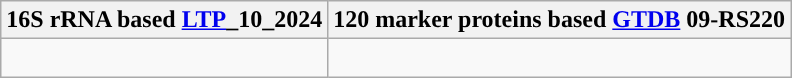<table class="wikitable">
<tr>
<th colspan=1>16S rRNA based <a href='#'>LTP</a>_10_2024</th>
<th colspan=1>120 marker proteins based <a href='#'>GTDB</a> 09-RS220</th>
</tr>
<tr>
<td style="vertical-align:top"><br></td>
<td><br></td>
</tr>
</table>
